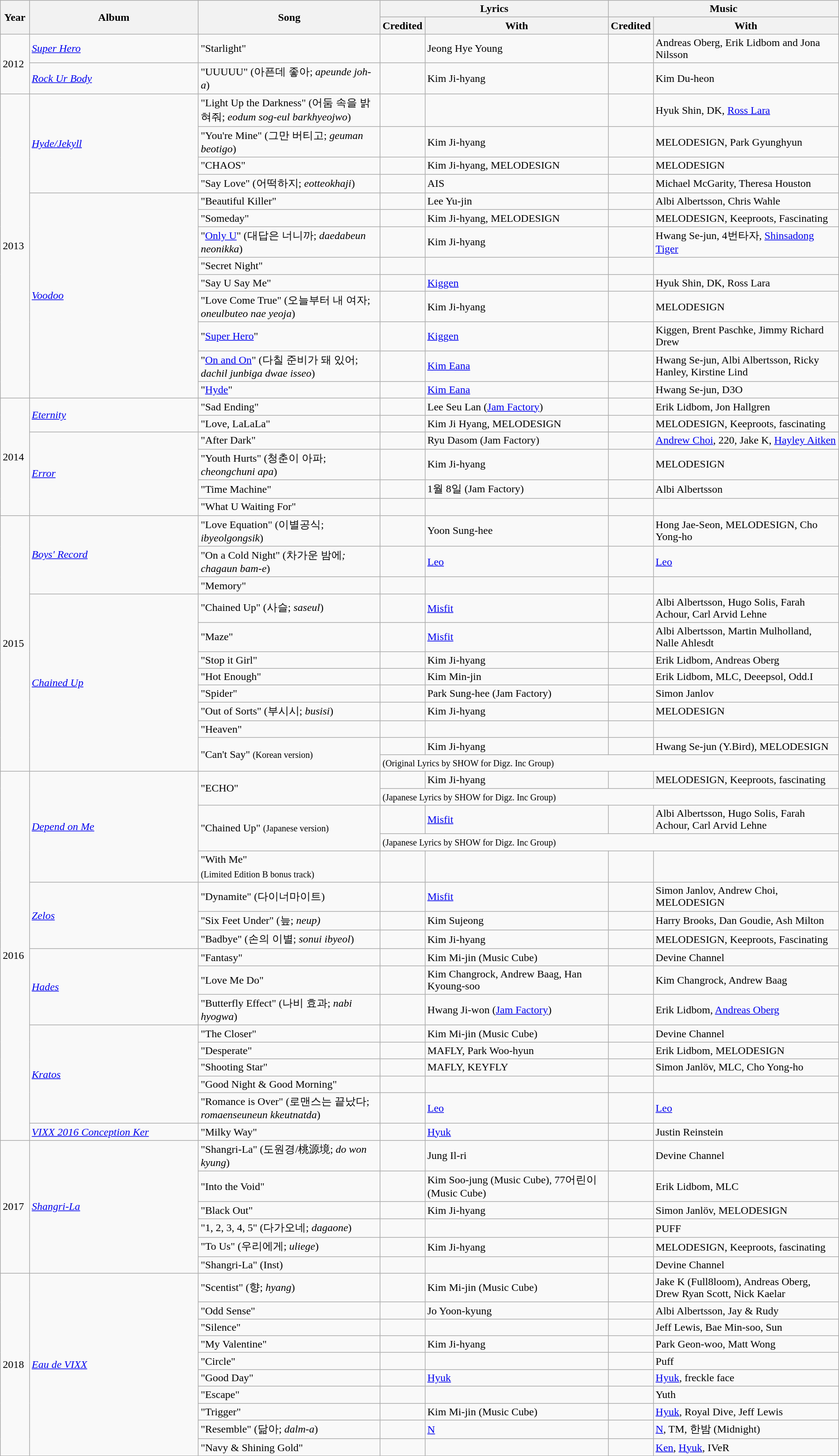<table class="wikitable"  style="width:100%">
<tr>
<th rowspan=2 width=50px>Year</th>
<th rowspan=2 width=800px>Album</th>
<th rowspan=2 width=800px>Song</th>
<th colspan="2">Lyrics</th>
<th colspan="2">Music</th>
</tr>
<tr>
<th width=50px>Credited</th>
<th width=800px>With</th>
<th width=50px>Credited</th>
<th width=800px>With</th>
</tr>
<tr>
<td rowspan="2">2012</td>
<td><em><a href='#'>Super Hero</a></em></td>
<td>"Starlight"</td>
<td></td>
<td>Jeong Hye Young</td>
<td></td>
<td>Andreas Oberg, Erik Lidbom and Jona Nilsson</td>
</tr>
<tr>
<td><em><a href='#'>Rock Ur Body</a></em></td>
<td>"UUUUU" (아픈데 좋아; <em>apeunde joh-a</em>)</td>
<td></td>
<td>Kim Ji-hyang</td>
<td></td>
<td>Kim Du-heon</td>
</tr>
<tr>
<td rowspan="13">2013</td>
<td rowspan="4"><em><a href='#'>Hyde/Jekyll</a></em></td>
<td>"Light Up the Darkness" (어둠 속을 밝혀줘; <em>eodum sog-eul barkhyeojwo</em>)</td>
<td></td>
<td></td>
<td></td>
<td>Hyuk Shin, DK, <a href='#'>Ross Lara</a></td>
</tr>
<tr>
<td>"You're Mine" (그만 버티고; <em>geuman beotigo</em>)</td>
<td></td>
<td>Kim Ji-hyang</td>
<td></td>
<td>MELODESIGN, Park Gyunghyun</td>
</tr>
<tr>
<td>"CHAOS"</td>
<td></td>
<td>Kim Ji-hyang, MELODESIGN</td>
<td></td>
<td>MELODESIGN</td>
</tr>
<tr>
<td>"Say Love" (어떡하지; <em>eotteokhaji</em>)</td>
<td></td>
<td>AIS</td>
<td></td>
<td>Michael McGarity, Theresa Houston</td>
</tr>
<tr>
<td rowspan="9"><em><a href='#'>Voodoo</a></em></td>
<td>"Beautiful Killer"</td>
<td></td>
<td>Lee Yu-jin</td>
<td></td>
<td>Albi Albertsson, Chris Wahle</td>
</tr>
<tr>
<td>"Someday"</td>
<td></td>
<td>Kim Ji-hyang, MELODESIGN</td>
<td></td>
<td>MELODESIGN, Keeproots, Fascinating</td>
</tr>
<tr>
<td>"<a href='#'>Only U</a>" (대답은 너니까; <em>daedabeun neonikka</em>)</td>
<td></td>
<td>Kim Ji-hyang</td>
<td></td>
<td>Hwang Se-jun, 4번타자, <a href='#'>Shinsadong Tiger</a></td>
</tr>
<tr>
<td>"Secret Night"</td>
<td></td>
<td></td>
<td></td>
<td></td>
</tr>
<tr>
<td>"Say U Say Me"</td>
<td></td>
<td><a href='#'>Kiggen</a></td>
<td></td>
<td>Hyuk Shin, DK, Ross Lara</td>
</tr>
<tr>
<td>"Love Come True" (오늘부터 내 여자; <em>oneulbuteo nae yeoja</em>)</td>
<td></td>
<td>Kim Ji-hyang</td>
<td></td>
<td>MELODESIGN</td>
</tr>
<tr>
<td>"<a href='#'>Super Hero</a>"</td>
<td></td>
<td><a href='#'>Kiggen</a></td>
<td></td>
<td>Kiggen, Brent Paschke, Jimmy Richard Drew</td>
</tr>
<tr>
<td>"<a href='#'>On and On</a>" (다칠 준비가 돼 있어; <em>dachil junbiga dwae isseo</em>)</td>
<td></td>
<td><a href='#'>Kim Eana</a></td>
<td></td>
<td>Hwang Se-jun, Albi Albertsson, Ricky Hanley, Kirstine Lind</td>
</tr>
<tr>
<td>"<a href='#'>Hyde</a>"</td>
<td></td>
<td><a href='#'>Kim Eana</a></td>
<td></td>
<td>Hwang Se-jun, D3O</td>
</tr>
<tr>
<td rowspan="6">2014</td>
<td rowspan="2"><em><a href='#'>Eternity</a></em></td>
<td>"Sad Ending"</td>
<td></td>
<td>Lee Seu Lan (<a href='#'>Jam Factory</a>)</td>
<td></td>
<td>Erik Lidbom, Jon Hallgren</td>
</tr>
<tr>
<td>"Love, LaLaLa"</td>
<td></td>
<td>Kim Ji Hyang, MELODESIGN</td>
<td></td>
<td>MELODESIGN, Keeproots, fascinating</td>
</tr>
<tr>
<td rowspan="4"><em><a href='#'>Error</a></em></td>
<td>"After Dark"</td>
<td></td>
<td>Ryu Dasom (Jam Factory)</td>
<td></td>
<td><a href='#'>Andrew Choi</a>, 220, Jake K, <a href='#'>Hayley Aitken</a></td>
</tr>
<tr>
<td>"Youth Hurts" (청춘이 아파; <em>cheongchuni apa</em>)</td>
<td></td>
<td>Kim Ji-hyang</td>
<td></td>
<td>MELODESIGN</td>
</tr>
<tr>
<td>"Time Machine"</td>
<td></td>
<td>1월 8일 (Jam Factory)</td>
<td></td>
<td>Albi Albertsson</td>
</tr>
<tr>
<td>"What U Waiting For"</td>
<td></td>
<td></td>
<td></td>
<td></td>
</tr>
<tr>
<td rowspan="12">2015</td>
<td rowspan="3"><em><a href='#'>Boys' Record</a></em></td>
<td>"Love Equation" (이별공식; <em>ibyeolgongsik</em>)</td>
<td></td>
<td>Yoon Sung-hee</td>
<td></td>
<td>Hong Jae-Seon, MELODESIGN, Cho Yong-ho</td>
</tr>
<tr>
<td>"On a Cold Night" (차가운 밤에<em>;  chagaun bam-e</em>)</td>
<td></td>
<td><a href='#'>Leo</a></td>
<td></td>
<td><a href='#'>Leo</a></td>
</tr>
<tr>
<td>"Memory"</td>
<td></td>
<td></td>
<td></td>
<td></td>
</tr>
<tr>
<td rowspan="9"><em><a href='#'>Chained Up</a></em></td>
<td>"Chained Up" (사슬; <em>saseul</em>)</td>
<td></td>
<td><a href='#'>Misfit</a></td>
<td></td>
<td>Albi Albertsson, Hugo Solis, Farah Achour, Carl Arvid Lehne</td>
</tr>
<tr>
<td>"Maze"</td>
<td></td>
<td><a href='#'>Misfit</a></td>
<td></td>
<td>Albi Albertsson, Martin Mulholland, Nalle Ahlesdt</td>
</tr>
<tr>
<td>"Stop it Girl"</td>
<td></td>
<td>Kim Ji-hyang</td>
<td></td>
<td>Erik Lidbom, Andreas Oberg</td>
</tr>
<tr>
<td>"Hot Enough"</td>
<td></td>
<td>Kim Min-jin</td>
<td></td>
<td>Erik Lidbom, MLC, Deeepsol, Odd.I</td>
</tr>
<tr>
<td>"Spider"</td>
<td></td>
<td>Park Sung-hee (Jam Factory)</td>
<td></td>
<td>Simon Janlov</td>
</tr>
<tr>
<td>"Out of Sorts" (부시시; <em>busisi</em>)</td>
<td></td>
<td>Kim Ji-hyang</td>
<td></td>
<td>MELODESIGN</td>
</tr>
<tr>
<td>"Heaven"</td>
<td></td>
<td></td>
<td></td>
<td></td>
</tr>
<tr>
<td rowspan="2">"Can't Say" <small>(Korean version)</small></td>
<td></td>
<td>Kim Ji-hyang</td>
<td></td>
<td>Hwang Se-jun (Y.Bird), MELODESIGN</td>
</tr>
<tr>
<td colspan="4"><small>(Original Lyrics by SHOW for Digz. Inc Group)</small></td>
</tr>
<tr>
<td rowspan="17">2016</td>
<td rowspan="5"><em><a href='#'>Depend on Me</a></em></td>
<td rowspan="2">"ECHO"</td>
<td></td>
<td>Kim Ji-hyang</td>
<td></td>
<td>MELODESIGN, Keeproots, fascinating</td>
</tr>
<tr>
<td colspan="4"><small>(Japanese Lyrics by SHOW for Digz. Inc Group)</small></td>
</tr>
<tr>
<td rowspan="2">"Chained Up" <small>(Japanese version)</small></td>
<td></td>
<td><a href='#'>Misfit</a></td>
<td></td>
<td>Albi Albertsson, Hugo Solis, Farah Achour, Carl Arvid Lehne</td>
</tr>
<tr>
<td colspan="4"><small>(Japanese Lyrics by SHOW for Digz. Inc Group)</small></td>
</tr>
<tr>
<td>"With Me" <br><sub>(Limited Edition B bonus track)</sub></td>
<td></td>
<td></td>
<td></td>
<td></td>
</tr>
<tr>
<td rowspan="3"><em><a href='#'>Zelos</a></em></td>
<td>"Dynamite" (다이너마이트)</td>
<td></td>
<td><a href='#'>Misfit</a></td>
<td></td>
<td>Simon Janlov, Andrew Choi, MELODESIGN</td>
</tr>
<tr>
<td>"Six Feet Under" (늪; <em>neup)</em></td>
<td></td>
<td>Kim Sujeong</td>
<td></td>
<td>Harry Brooks, Dan Goudie, Ash Milton</td>
</tr>
<tr>
<td>"Badbye" (손의 이별; <em>sonui ibyeol</em>)</td>
<td></td>
<td>Kim Ji-hyang</td>
<td></td>
<td>MELODESIGN, Keeproots, Fascinating</td>
</tr>
<tr>
<td rowspan="3"><em><a href='#'>Hades</a></em></td>
<td>"Fantasy"</td>
<td></td>
<td>Kim Mi-jin (Music Cube)</td>
<td></td>
<td>Devine Channel</td>
</tr>
<tr>
<td>"Love Me Do"</td>
<td></td>
<td>Kim Changrock, Andrew Baag, Han Kyoung-soo</td>
<td></td>
<td>Kim Changrock, Andrew Baag</td>
</tr>
<tr>
<td>"Butterfly Effect" (나비 효과; <em>nabi hyogwa</em>)</td>
<td></td>
<td>Hwang Ji-won (<a href='#'>Jam Factory</a>)</td>
<td></td>
<td>Erik Lidbom, <a href='#'>Andreas Oberg</a></td>
</tr>
<tr>
<td rowspan="5"><em><a href='#'>Kratos</a></em></td>
<td>"The Closer"</td>
<td></td>
<td>Kim Mi-jin (Music Cube)</td>
<td></td>
<td>Devine Channel</td>
</tr>
<tr>
<td>"Desperate"</td>
<td></td>
<td>MAFLY, Park Woo-hyun</td>
<td></td>
<td>Erik Lidbom, MELODESIGN</td>
</tr>
<tr>
<td>"Shooting Star"</td>
<td></td>
<td>MAFLY, KEYFLY</td>
<td></td>
<td>Simon Janlöv, MLC, Cho Yong-ho</td>
</tr>
<tr>
<td>"Good Night & Good Morning"</td>
<td></td>
<td></td>
<td></td>
<td></td>
</tr>
<tr>
<td>"Romance is Over" (로맨스는 끝났다; <em>romaenseuneun kkeutnatda</em>)</td>
<td></td>
<td><a href='#'>Leo</a></td>
<td></td>
<td><a href='#'>Leo</a></td>
</tr>
<tr>
<td rowspan="1"><em><a href='#'>VIXX 2016 Conception Ker</a></em></td>
<td>"Milky Way"</td>
<td></td>
<td><a href='#'>Hyuk</a></td>
<td></td>
<td>Justin Reinstein</td>
</tr>
<tr>
<td rowspan="6">2017</td>
<td rowspan="6"><a href='#'><em>Shangri-La</em></a></td>
<td>"Shangri-La" (도원경/桃源境; <em>do won kyung</em>)</td>
<td></td>
<td>Jung Il-ri</td>
<td></td>
<td>Devine Channel</td>
</tr>
<tr>
<td>"Into the Void"</td>
<td></td>
<td>Kim Soo-jung (Music Cube), 77어린이 (Music Cube)</td>
<td></td>
<td>Erik Lidbom, MLC</td>
</tr>
<tr>
<td>"Black Out"</td>
<td></td>
<td>Kim Ji-hyang</td>
<td></td>
<td>Simon Janlöv, MELODESIGN</td>
</tr>
<tr>
<td>"1, 2, 3, 4, 5" (다가오네; <em>dagaone</em>)</td>
<td></td>
<td></td>
<td></td>
<td>PUFF</td>
</tr>
<tr>
<td>"To Us" (우리에게; <em>uliege</em>)</td>
<td></td>
<td>Kim Ji-hyang</td>
<td></td>
<td>MELODESIGN, Keeproots, fascinating</td>
</tr>
<tr>
<td>"Shangri-La" (Inst)</td>
<td></td>
<td></td>
<td></td>
<td>Devine Channel</td>
</tr>
<tr>
<td rowspan="10">2018</td>
<td rowspan="10"><em><a href='#'>Eau de VIXX</a></em></td>
<td>"Scentist" (향; <em>hyang</em>)</td>
<td></td>
<td>Kim Mi-jin (Music Cube)</td>
<td></td>
<td>Jake K (Full8loom), Andreas Oberg, Drew Ryan Scott, Nick Kaelar</td>
</tr>
<tr>
<td>"Odd Sense"</td>
<td></td>
<td>Jo Yoon-kyung</td>
<td></td>
<td>Albi Albertsson, Jay & Rudy</td>
</tr>
<tr>
<td>"Silence"</td>
<td></td>
<td></td>
<td></td>
<td>Jeff Lewis, Bae Min-soo, Sun</td>
</tr>
<tr>
<td>"My Valentine"</td>
<td></td>
<td>Kim Ji-hyang</td>
<td></td>
<td>Park Geon-woo, Matt Wong</td>
</tr>
<tr>
<td>"Circle"</td>
<td></td>
<td></td>
<td></td>
<td>Puff</td>
</tr>
<tr>
<td>"Good Day"</td>
<td></td>
<td><a href='#'>Hyuk</a></td>
<td></td>
<td><a href='#'>Hyuk</a>, freckle face</td>
</tr>
<tr>
<td>"Escape"</td>
<td></td>
<td></td>
<td></td>
<td>Yuth</td>
</tr>
<tr>
<td>"Trigger"</td>
<td></td>
<td>Kim Mi-jin (Music Cube)</td>
<td></td>
<td><a href='#'>Hyuk</a>, Royal Dive, Jeff Lewis</td>
</tr>
<tr>
<td>"Resemble" (닮아; <em>dalm-a</em>)</td>
<td></td>
<td><a href='#'>N</a></td>
<td></td>
<td><a href='#'>N</a>, TM, 한밤 (Midnight)</td>
</tr>
<tr>
<td>"Navy & Shining Gold"</td>
<td></td>
<td></td>
<td></td>
<td><a href='#'>Ken</a>, <a href='#'>Hyuk</a>, IVeR</td>
</tr>
</table>
